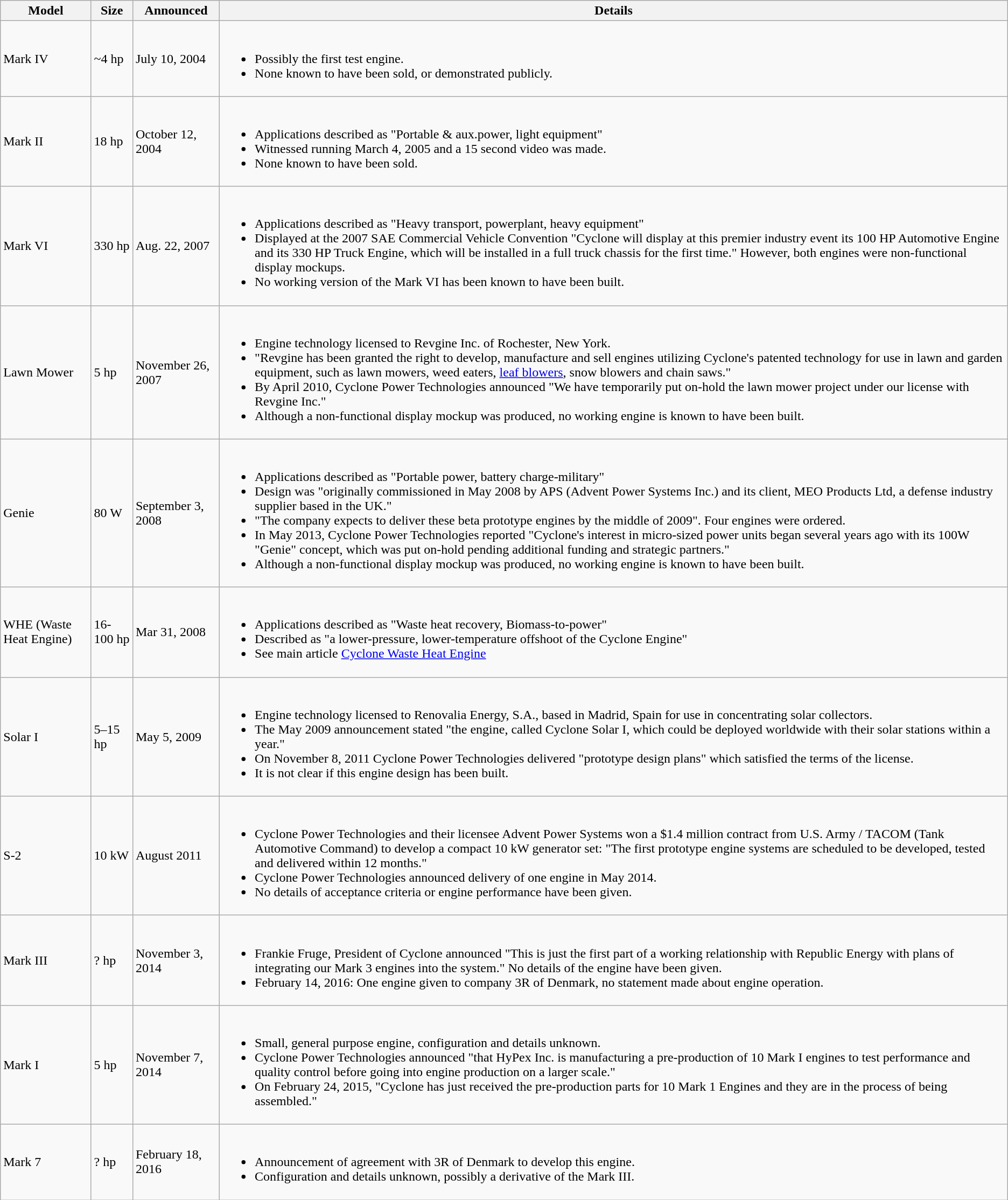<table class="wikitable">
<tr>
<th>Model</th>
<th>Size</th>
<th>Announced</th>
<th>Details</th>
</tr>
<tr>
<td>Mark IV</td>
<td>~4 hp</td>
<td>July 10, 2004</td>
<td><br><ul><li>Possibly the first test engine.</li><li>None known to have been sold, or demonstrated publicly.</li></ul></td>
</tr>
<tr>
<td>Mark II</td>
<td>18 hp</td>
<td>October 12, 2004</td>
<td><br><ul><li>Applications described as "Portable & aux.power, light equipment"</li><li>Witnessed running March 4, 2005 and a 15 second video was made.</li><li>None known to have been sold.</li></ul></td>
</tr>
<tr>
<td>Mark VI</td>
<td>330 hp</td>
<td>Aug. 22, 2007</td>
<td><br><ul><li>Applications described as "Heavy transport, powerplant, heavy equipment"</li><li>Displayed at the 2007 SAE Commercial Vehicle Convention "Cyclone will display at this premier industry event its 100 HP Automotive Engine and its 330 HP Truck Engine, which will be installed in a full truck chassis for the first time."  However, both engines were non-functional display mockups.</li><li>No working version of the Mark VI has been known to have been built.</li></ul></td>
</tr>
<tr>
<td>Lawn Mower</td>
<td>5 hp</td>
<td>November 26, 2007</td>
<td><br><ul><li>Engine technology licensed to Revgine Inc. of Rochester, New York.</li><li>"Revgine has been granted the right to develop, manufacture and sell engines utilizing Cyclone's patented technology for use in lawn and garden equipment, such as lawn mowers, weed eaters, <a href='#'>leaf blowers</a>, snow blowers and chain saws."</li><li>By April 2010, Cyclone Power Technologies announced "We have temporarily put on-hold the lawn mower project under our license with Revgine Inc."</li><li>Although a non-functional display mockup was produced, no working engine is known to have been built.</li></ul></td>
</tr>
<tr>
<td>Genie</td>
<td>80 W</td>
<td>September 3, 2008</td>
<td><br><ul><li>Applications described as "Portable power, battery charge-military"</li><li>Design was "originally commissioned in May 2008 by APS (Advent Power Systems Inc.) and its client, MEO Products Ltd, a defense industry supplier based in the UK."</li><li>"The company expects to deliver these beta prototype engines by the middle of 2009". Four engines were ordered.</li><li>In May 2013, Cyclone Power Technologies reported "Cyclone's interest in micro-sized power units began several years ago with its 100W "Genie" concept, which was put on-hold pending additional funding and strategic partners."</li><li>Although a non-functional display mockup was produced, no working engine is known to have been built.</li></ul></td>
</tr>
<tr>
<td>WHE (Waste Heat Engine)</td>
<td>16-100 hp</td>
<td>Mar 31, 2008</td>
<td><br><ul><li>Applications described as "Waste heat recovery, Biomass-to-power"</li><li>Described as "a lower-pressure, lower-temperature offshoot of the Cyclone Engine"</li><li>See main article <a href='#'>Cyclone Waste Heat Engine</a></li></ul></td>
</tr>
<tr>
<td>Solar I</td>
<td>5–15 hp</td>
<td>May 5, 2009</td>
<td><br><ul><li>Engine technology licensed to Renovalia Energy, S.A., based in Madrid, Spain for use in concentrating solar collectors.</li><li>The May 2009 announcement stated "the engine, called Cyclone Solar I, which could be deployed worldwide with their solar stations within a year."</li><li>On November 8, 2011 Cyclone Power Technologies delivered "prototype design plans" which satisfied the terms of the license.</li><li>It is not clear if this engine design has been built.</li></ul></td>
</tr>
<tr>
<td>S-2</td>
<td>10 kW</td>
<td>August 2011</td>
<td><br><ul><li>Cyclone Power Technologies and their licensee Advent Power Systems won a $1.4 million contract from U.S. Army / TACOM (Tank Automotive Command) to develop a compact 10 kW generator set: "The first prototype engine systems are scheduled to be developed, tested and delivered within 12 months."</li><li>Cyclone Power Technologies announced delivery of one engine in May 2014.</li><li>No details of acceptance criteria or engine performance have been given.</li></ul></td>
</tr>
<tr>
<td>Mark III</td>
<td>? hp</td>
<td>November 3, 2014</td>
<td><br><ul><li>Frankie Fruge, President of Cyclone announced "This is just the first part of a working relationship with Republic Energy with plans of integrating our Mark 3 engines into the system."  No details of the engine have been given.</li><li>February 14, 2016: One engine given to company 3R of Denmark, no statement made about engine operation.</li></ul></td>
</tr>
<tr>
<td>Mark I</td>
<td>5 hp</td>
<td>November 7, 2014</td>
<td><br><ul><li>Small, general purpose engine, configuration and details unknown.</li><li>Cyclone Power Technologies announced "that HyPex Inc. is manufacturing a pre-production of 10 Mark I engines to test performance and quality control before going into engine production on a larger scale."</li><li>On February 24, 2015, "Cyclone has just received the pre-production parts for 10 Mark 1 Engines and they are in the process of being assembled."</li></ul></td>
</tr>
<tr>
<td>Mark 7</td>
<td>? hp</td>
<td>February 18, 2016</td>
<td><br><ul><li>Announcement of agreement with 3R of Denmark to develop this engine.</li><li>Configuration and details unknown, possibly a derivative of the Mark III.</li></ul></td>
</tr>
</table>
